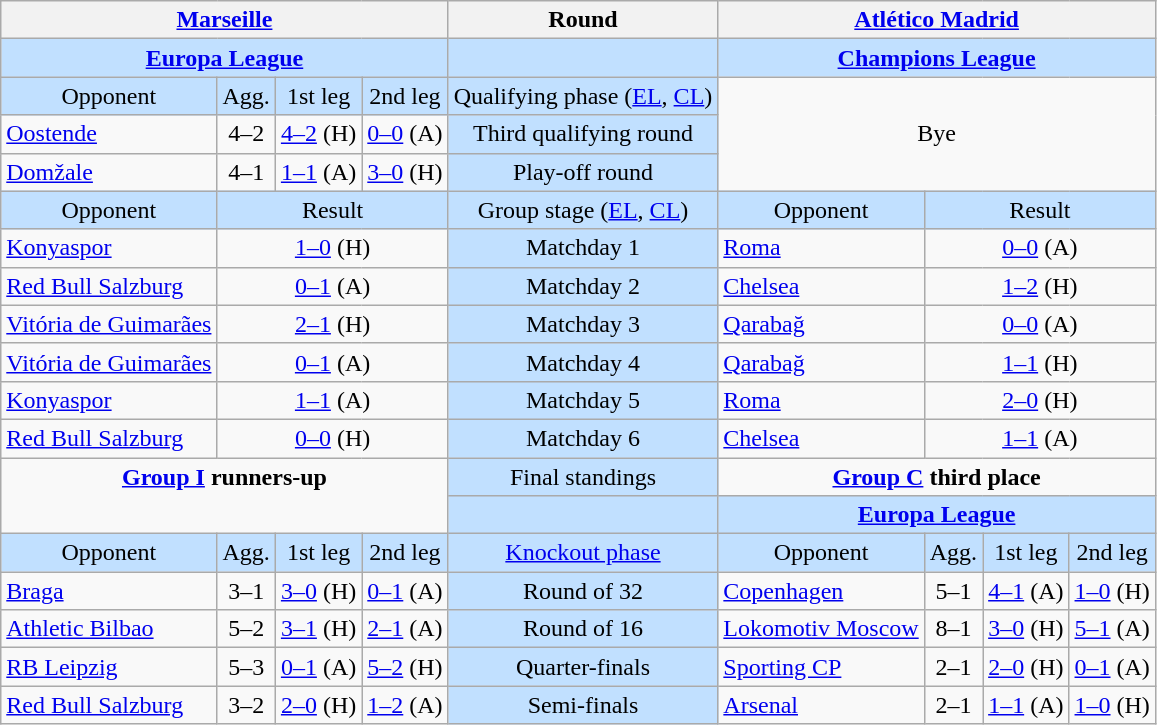<table class="wikitable" style="text-align:center">
<tr>
<th colspan="4"> <a href='#'>Marseille</a></th>
<th>Round</th>
<th colspan="4"> <a href='#'>Atlético Madrid</a></th>
</tr>
<tr style="background:#C1E0FF">
<td colspan="4"><strong><a href='#'>Europa League</a></strong></td>
<td></td>
<td colspan="4"><strong><a href='#'>Champions League</a></strong></td>
</tr>
<tr>
<td style="background:#C1E0FF">Opponent</td>
<td style="background:#C1E0FF">Agg.</td>
<td style="background:#C1E0FF">1st leg</td>
<td style="background:#C1E0FF">2nd leg</td>
<td style="background:#C1E0FF">Qualifying phase (<a href='#'>EL</a>, <a href='#'>CL</a>)</td>
<td colspan="4" rowspan="3">Bye</td>
</tr>
<tr>
<td align="left"> <a href='#'>Oostende</a></td>
<td>4–2</td>
<td><a href='#'>4–2</a> (H)</td>
<td><a href='#'>0–0</a> (A)</td>
<td style="background:#C1E0FF">Third qualifying round</td>
</tr>
<tr>
<td align="left"> <a href='#'>Domžale</a></td>
<td>4–1</td>
<td><a href='#'>1–1</a> (A)</td>
<td><a href='#'>3–0</a> (H)</td>
<td style="background:#C1E0FF">Play-off round</td>
</tr>
<tr style="background:#C1E0FF">
<td>Opponent</td>
<td colspan="3">Result</td>
<td>Group stage (<a href='#'>EL</a>, <a href='#'>CL</a>)</td>
<td>Opponent</td>
<td colspan="3">Result</td>
</tr>
<tr>
<td align="left"> <a href='#'>Konyaspor</a></td>
<td colspan="3"><a href='#'>1–0</a> (H)</td>
<td style="background:#C1E0FF">Matchday 1</td>
<td align="left"> <a href='#'>Roma</a></td>
<td colspan="3"><a href='#'>0–0</a> (A)</td>
</tr>
<tr>
<td align="left"> <a href='#'>Red Bull Salzburg</a></td>
<td colspan="3"><a href='#'>0–1</a> (A)</td>
<td style="background:#C1E0FF">Matchday 2</td>
<td align="left"> <a href='#'>Chelsea</a></td>
<td colspan="3"><a href='#'>1–2</a> (H)</td>
</tr>
<tr>
<td align="left"> <a href='#'>Vitória de Guimarães</a></td>
<td colspan="3"><a href='#'>2–1</a> (H)</td>
<td style="background:#C1E0FF">Matchday 3</td>
<td align="left"> <a href='#'>Qarabağ</a></td>
<td colspan="3"><a href='#'>0–0</a> (A)</td>
</tr>
<tr>
<td align="left"> <a href='#'>Vitória de Guimarães</a></td>
<td colspan="3"><a href='#'>0–1</a> (A)</td>
<td style="background:#C1E0FF">Matchday 4</td>
<td align="left"> <a href='#'>Qarabağ</a></td>
<td colspan="3"><a href='#'>1–1</a> (H)</td>
</tr>
<tr>
<td align="left"> <a href='#'>Konyaspor</a></td>
<td colspan="3"><a href='#'>1–1</a> (A)</td>
<td style="background:#C1E0FF">Matchday 5</td>
<td align="left"> <a href='#'>Roma</a></td>
<td colspan="3"><a href='#'>2–0</a> (H)</td>
</tr>
<tr>
<td align="left"> <a href='#'>Red Bull Salzburg</a></td>
<td colspan="3"><a href='#'>0–0</a> (H)</td>
<td style="background:#C1E0FF">Matchday 6</td>
<td align="left"> <a href='#'>Chelsea</a></td>
<td colspan="3"><a href='#'>1–1</a> (A)</td>
</tr>
<tr>
<td colspan="4" rowspan="2" style="vertical-align:top"><strong><a href='#'>Group I</a> runners-up</strong><br></td>
<td style="background:#C1E0FF">Final standings</td>
<td colspan="4" style="vertical-align:top"><strong><a href='#'>Group C</a> third place</strong><br></td>
</tr>
<tr style="background:#C1E0FF">
<td></td>
<td colspan="4"><strong><a href='#'>Europa League</a></strong></td>
</tr>
<tr style="background:#C1E0FF">
<td>Opponent</td>
<td>Agg.</td>
<td>1st leg</td>
<td>2nd leg</td>
<td><a href='#'>Knockout phase</a></td>
<td>Opponent</td>
<td>Agg.</td>
<td>1st leg</td>
<td>2nd leg</td>
</tr>
<tr>
<td align="left"> <a href='#'>Braga</a></td>
<td>3–1</td>
<td><a href='#'>3–0</a> (H)</td>
<td><a href='#'>0–1</a> (A)</td>
<td style="background:#C1E0FF">Round of 32</td>
<td align="left"> <a href='#'>Copenhagen</a></td>
<td>5–1</td>
<td><a href='#'>4–1</a> (A)</td>
<td><a href='#'>1–0</a> (H)</td>
</tr>
<tr>
<td align="left"> <a href='#'>Athletic Bilbao</a></td>
<td>5–2</td>
<td><a href='#'>3–1</a> (H)</td>
<td><a href='#'>2–1</a> (A)</td>
<td style="background:#C1E0FF">Round of 16</td>
<td align="left"> <a href='#'>Lokomotiv Moscow</a></td>
<td>8–1</td>
<td><a href='#'>3–0</a> (H)</td>
<td><a href='#'>5–1</a> (A)</td>
</tr>
<tr>
<td align="left"> <a href='#'>RB Leipzig</a></td>
<td>5–3</td>
<td><a href='#'>0–1</a> (A)</td>
<td><a href='#'>5–2</a> (H)</td>
<td style="background:#C1E0FF">Quarter-finals</td>
<td align="left"> <a href='#'>Sporting CP</a></td>
<td>2–1</td>
<td><a href='#'>2–0</a> (H)</td>
<td><a href='#'>0–1</a> (A)</td>
</tr>
<tr>
<td align="left"> <a href='#'>Red Bull Salzburg</a></td>
<td>3–2</td>
<td><a href='#'>2–0</a> (H)</td>
<td><a href='#'>1–2</a>  (A)</td>
<td style="background:#C1E0FF">Semi-finals</td>
<td align="left"> <a href='#'>Arsenal</a></td>
<td>2–1</td>
<td><a href='#'>1–1</a> (A)</td>
<td><a href='#'>1–0</a> (H)</td>
</tr>
</table>
